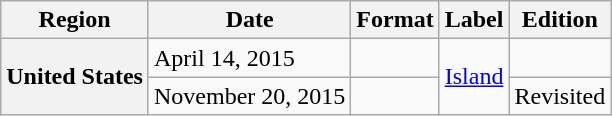<table class="wikitable sortable plainrowheaders">
<tr>
<th scope="col">Region</th>
<th scope="col">Date</th>
<th scope="col">Format</th>
<th scope="col">Label</th>
<th scope="col">Edition</th>
</tr>
<tr>
<th scope="row" rowspan="2">United States</th>
<td>April 14, 2015</td>
<td></td>
<td rowspan="2"><a href='#'>Island</a></td>
<td></td>
</tr>
<tr>
<td>November 20, 2015</td>
<td></td>
<td>Revisited</td>
</tr>
</table>
